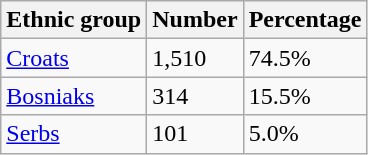<table class="wikitable">
<tr>
<th>Ethnic group</th>
<th>Number</th>
<th>Percentage</th>
</tr>
<tr>
<td><a href='#'>Croats</a></td>
<td>1,510</td>
<td>74.5%</td>
</tr>
<tr>
<td><a href='#'>Bosniaks</a></td>
<td>314</td>
<td>15.5%</td>
</tr>
<tr>
<td><a href='#'>Serbs</a></td>
<td>101</td>
<td>5.0%</td>
</tr>
</table>
